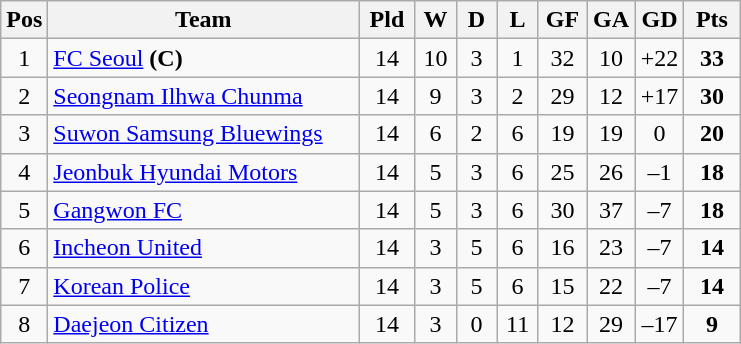<table class="wikitable" style="text-align:center;">
<tr>
<th width=20>Pos</th>
<th width=200>Team</th>
<th width=30 abbr="Played">Pld</th>
<th width=20 abbr="Won">W</th>
<th width=20 abbr="Draw">D</th>
<th width=20 abbr="Lost">L</th>
<th width=25 abbr="Goals for">GF</th>
<th width=25 abbr="Goals against">GA</th>
<th width=25 abbr="Goal difference">GD</th>
<th width=30 abbr="Points">Pts</th>
</tr>
<tr>
<td>1</td>
<td align="left"><a href='#'>FC Seoul</a> <strong>(C)</strong></td>
<td>14</td>
<td>10</td>
<td>3</td>
<td>1</td>
<td>32</td>
<td>10</td>
<td>+22</td>
<td><strong>33</strong></td>
</tr>
<tr>
<td>2</td>
<td align="left"><a href='#'>Seongnam Ilhwa Chunma</a></td>
<td>14</td>
<td>9</td>
<td>3</td>
<td>2</td>
<td>29</td>
<td>12</td>
<td>+17</td>
<td><strong>30</strong></td>
</tr>
<tr>
<td>3</td>
<td align="left"><a href='#'>Suwon Samsung Bluewings</a></td>
<td>14</td>
<td>6</td>
<td>2</td>
<td>6</td>
<td>19</td>
<td>19</td>
<td>0</td>
<td><strong>20</strong></td>
</tr>
<tr>
<td>4</td>
<td align="left"><a href='#'>Jeonbuk Hyundai Motors</a></td>
<td>14</td>
<td>5</td>
<td>3</td>
<td>6</td>
<td>25</td>
<td>26</td>
<td>–1</td>
<td><strong>18</strong></td>
</tr>
<tr>
<td>5</td>
<td align="left"><a href='#'>Gangwon FC</a></td>
<td>14</td>
<td>5</td>
<td>3</td>
<td>6</td>
<td>30</td>
<td>37</td>
<td>–7</td>
<td><strong>18</strong></td>
</tr>
<tr>
<td>6</td>
<td align="left"><a href='#'>Incheon United</a></td>
<td>14</td>
<td>3</td>
<td>5</td>
<td>6</td>
<td>16</td>
<td>23</td>
<td>–7</td>
<td><strong>14</strong></td>
</tr>
<tr>
<td>7</td>
<td align="left"><a href='#'>Korean Police</a></td>
<td>14</td>
<td>3</td>
<td>5</td>
<td>6</td>
<td>15</td>
<td>22</td>
<td>–7</td>
<td><strong>14</strong></td>
</tr>
<tr>
<td>8</td>
<td align="left"><a href='#'>Daejeon Citizen</a></td>
<td>14</td>
<td>3</td>
<td>0</td>
<td>11</td>
<td>12</td>
<td>29</td>
<td>–17</td>
<td><strong>9</strong></td>
</tr>
</table>
